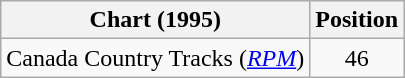<table class="wikitable sortable">
<tr>
<th scope="col">Chart (1995)</th>
<th scope="col">Position</th>
</tr>
<tr>
<td>Canada Country Tracks (<em><a href='#'>RPM</a></em>)</td>
<td align="center">46</td>
</tr>
</table>
